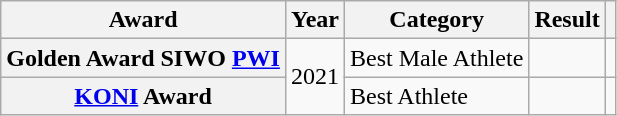<table class="wikitable plainrowheaders sortable">
<tr>
<th scope="col">Award</th>
<th scope="col">Year</th>
<th scope="col">Category</th>
<th scope="col">Result</th>
<th scope="col" class="unsortable"></th>
</tr>
<tr>
<th scope="row">Golden Award SIWO <a href='#'>PWI</a></th>
<td rowspan="2">2021</td>
<td>Best Male Athlete</td>
<td></td>
<td></td>
</tr>
<tr>
<th scope="row"><a href='#'>KONI</a> Award</th>
<td>Best Athlete</td>
<td></td>
<td></td>
</tr>
</table>
